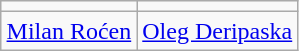<table class="wikitable" style="text-align:left; float:right; margin-right:9px; margin-left:2px;">
<tr>
<td style="text-align:left;"></td>
<td style="text-align:left;"></td>
</tr>
<tr>
<td style="text-align:center;"><a href='#'>Milan Roćen</a></td>
<td style="text-align:center;"><a href='#'>Oleg Deripaska</a></td>
</tr>
</table>
